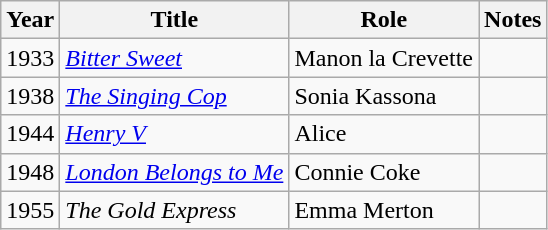<table class="wikitable">
<tr>
<th>Year</th>
<th>Title</th>
<th>Role</th>
<th>Notes</th>
</tr>
<tr>
<td>1933</td>
<td><em><a href='#'>Bitter Sweet</a></em></td>
<td>Manon la Crevette</td>
<td></td>
</tr>
<tr>
<td>1938</td>
<td><em><a href='#'>The Singing Cop</a></em></td>
<td>Sonia Kassona</td>
<td></td>
</tr>
<tr>
<td>1944</td>
<td><em><a href='#'>Henry V</a></em></td>
<td>Alice</td>
<td></td>
</tr>
<tr>
<td>1948</td>
<td><em><a href='#'>London Belongs to Me</a></em></td>
<td>Connie Coke</td>
<td></td>
</tr>
<tr>
<td>1955</td>
<td><em>The Gold Express</em></td>
<td>Emma Merton</td>
<td></td>
</tr>
</table>
